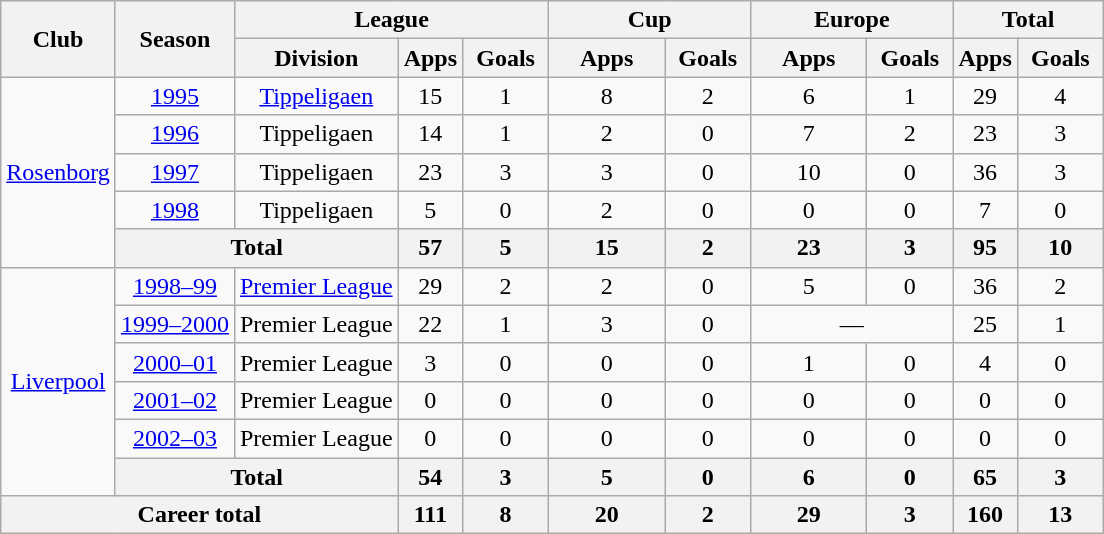<table class="wikitable" style="text-align:center">
<tr>
<th rowspan="2">Club</th>
<th rowspan="2">Season</th>
<th colspan="3">League</th>
<th colspan="2">Cup</th>
<th colspan="2">Europe</th>
<th colspan="2">Total</th>
</tr>
<tr>
<th>Division</th>
<th>Apps</th>
<th style="width:50px;">Goals</th>
<th style="width:70px;">Apps</th>
<th style="width:50px;">Goals</th>
<th style="width:70px;">Apps</th>
<th style="width:50px;">Goals</th>
<th>Apps</th>
<th style="width:50px;">Goals</th>
</tr>
<tr>
<td rowspan="5" valign="left"><a href='#'>Rosenborg</a></td>
<td><a href='#'>1995</a></td>
<td><a href='#'>Tippeligaen</a></td>
<td>15</td>
<td>1</td>
<td>8</td>
<td>2</td>
<td>6</td>
<td>1</td>
<td>29</td>
<td>4</td>
</tr>
<tr>
<td><a href='#'>1996</a></td>
<td>Tippeligaen</td>
<td>14</td>
<td>1</td>
<td>2</td>
<td>0</td>
<td>7</td>
<td>2</td>
<td>23</td>
<td>3</td>
</tr>
<tr>
<td><a href='#'>1997</a></td>
<td>Tippeligaen</td>
<td>23</td>
<td>3</td>
<td>3</td>
<td>0</td>
<td>10</td>
<td>0</td>
<td>36</td>
<td>3</td>
</tr>
<tr>
<td><a href='#'>1998</a></td>
<td>Tippeligaen</td>
<td>5</td>
<td>0</td>
<td>2</td>
<td>0</td>
<td>0</td>
<td>0</td>
<td>7</td>
<td>0</td>
</tr>
<tr>
<th colspan="2">Total</th>
<th>57</th>
<th>5</th>
<th>15</th>
<th>2</th>
<th>23</th>
<th>3</th>
<th>95</th>
<th>10</th>
</tr>
<tr>
<td rowspan="6" valign="left"><a href='#'>Liverpool</a></td>
<td><a href='#'>1998–99</a></td>
<td><a href='#'>Premier League</a></td>
<td>29</td>
<td>2</td>
<td>2</td>
<td>0</td>
<td>5</td>
<td>0</td>
<td>36</td>
<td>2</td>
</tr>
<tr>
<td><a href='#'>1999–2000</a></td>
<td>Premier League</td>
<td>22</td>
<td>1</td>
<td>3</td>
<td>0</td>
<td colspan="2">—</td>
<td>25</td>
<td>1</td>
</tr>
<tr>
<td><a href='#'>2000–01</a></td>
<td>Premier League</td>
<td>3</td>
<td>0</td>
<td>0</td>
<td>0</td>
<td>1</td>
<td>0</td>
<td>4</td>
<td>0</td>
</tr>
<tr>
<td><a href='#'>2001–02</a></td>
<td>Premier League</td>
<td>0</td>
<td>0</td>
<td>0</td>
<td>0</td>
<td>0</td>
<td>0</td>
<td>0</td>
<td>0</td>
</tr>
<tr>
<td><a href='#'>2002–03</a></td>
<td>Premier League</td>
<td>0</td>
<td>0</td>
<td>0</td>
<td>0</td>
<td>0</td>
<td>0</td>
<td>0</td>
<td>0</td>
</tr>
<tr>
<th colspan="2">Total</th>
<th>54</th>
<th>3</th>
<th>5</th>
<th>0</th>
<th>6</th>
<th>0</th>
<th>65</th>
<th>3</th>
</tr>
<tr>
<th colspan="3">Career total</th>
<th>111</th>
<th>8</th>
<th>20</th>
<th>2</th>
<th>29</th>
<th>3</th>
<th>160</th>
<th>13</th>
</tr>
</table>
